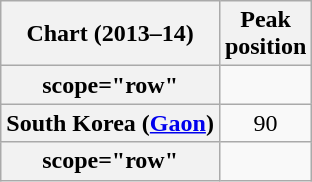<table class="wikitable plainrowheaders sortable">
<tr>
<th scope="col">Chart (2013–14)</th>
<th scope="col">Peak<br>position</th>
</tr>
<tr>
<th>scope="row" </th>
</tr>
<tr>
<th scope="row">South Korea (<a href='#'>Gaon</a>)</th>
<td style="text-align:center;">90</td>
</tr>
<tr>
<th>scope="row" </th>
</tr>
</table>
